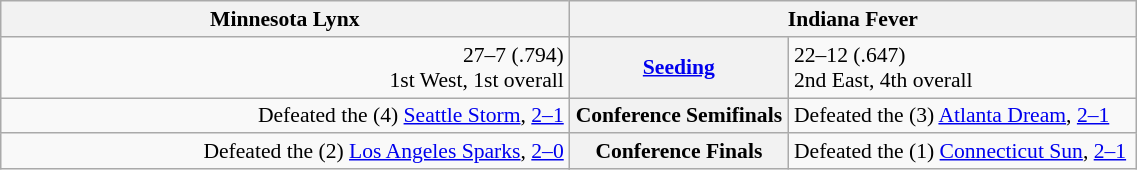<table class="wikitable" style="width: 60%; font-size:90%;">
<tr valign=top>
<th colspan=2 width=45%>Minnesota Lynx</th>
<th colspan=2 width=45%>Indiana Fever</th>
</tr>
<tr>
<td align=right>27–7 (.794)<br> 1st West, 1st overall</td>
<th colspan=2><a href='#'>Seeding</a></th>
<td align=left>22–12 (.647)<br> 2nd East, 4th overall</td>
</tr>
<tr>
<td align=right>Defeated the (4) <a href='#'>Seattle Storm</a>, <a href='#'>2–1</a></td>
<th colspan=2>Conference Semifinals</th>
<td align=left>Defeated the (3) <a href='#'>Atlanta Dream</a>, <a href='#'>2–1</a></td>
</tr>
<tr>
<td align=right>Defeated the (2) <a href='#'>Los Angeles Sparks</a>, <a href='#'>2–0</a></td>
<th colspan=2>Conference Finals</th>
<td align=left>Defeated the (1) <a href='#'>Connecticut Sun</a>, <a href='#'>2–1</a></td>
</tr>
</table>
